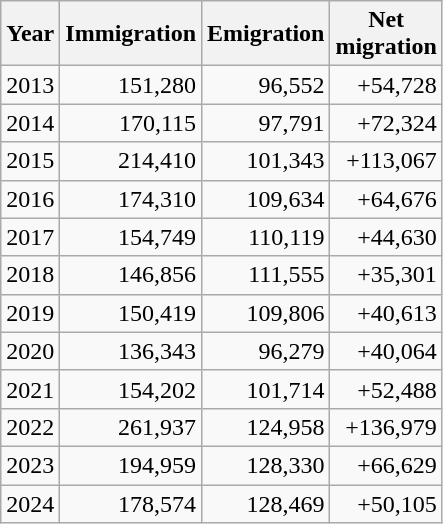<table class="wikitable" style="text-align:right;">
<tr>
<th>Year</th>
<th>Immigration</th>
<th>Emigration</th>
<th>Net<br>migration</th>
</tr>
<tr>
<td>2013</td>
<td>151,280</td>
<td>96,552</td>
<td>+54,728</td>
</tr>
<tr>
<td>2014</td>
<td>170,115</td>
<td>97,791</td>
<td>+72,324</td>
</tr>
<tr>
<td>2015</td>
<td>214,410</td>
<td>101,343</td>
<td>+113,067</td>
</tr>
<tr>
<td>2016</td>
<td>174,310</td>
<td>109,634</td>
<td>+64,676</td>
</tr>
<tr>
<td>2017</td>
<td>154,749</td>
<td>110,119</td>
<td>+44,630</td>
</tr>
<tr>
<td>2018</td>
<td>146,856</td>
<td>111,555</td>
<td>+35,301</td>
</tr>
<tr>
<td>2019</td>
<td>150,419</td>
<td>109,806</td>
<td>+40,613</td>
</tr>
<tr>
<td>2020</td>
<td>136,343</td>
<td>96,279</td>
<td>+40,064</td>
</tr>
<tr>
<td>2021</td>
<td>154,202</td>
<td>101,714</td>
<td>+52,488</td>
</tr>
<tr>
<td>2022</td>
<td>261,937</td>
<td>124,958</td>
<td>+136,979</td>
</tr>
<tr>
<td>2023</td>
<td>194,959</td>
<td>128,330</td>
<td>+66,629</td>
</tr>
<tr>
<td>2024</td>
<td>178,574</td>
<td>128,469</td>
<td>+50,105</td>
</tr>
</table>
